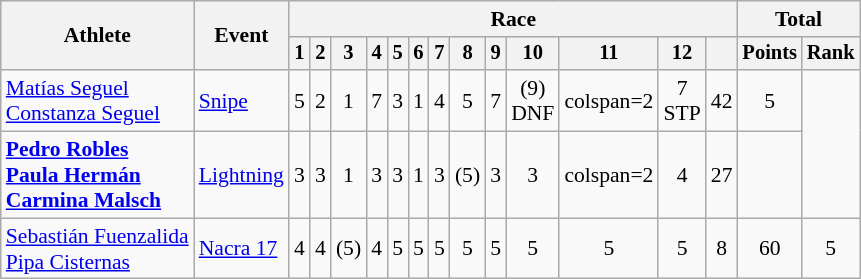<table class=wikitable style=font-size:90%;text-align:center>
<tr>
<th rowspan=2>Athlete</th>
<th rowspan=2>Event</th>
<th colspan=13>Race</th>
<th colspan=2>Total</th>
</tr>
<tr style=font-size:95%>
<th>1</th>
<th>2</th>
<th>3</th>
<th>4</th>
<th>5</th>
<th>6</th>
<th>7</th>
<th>8</th>
<th>9</th>
<th>10</th>
<th>11</th>
<th>12</th>
<th></th>
<th>Points</th>
<th>Rank</th>
</tr>
<tr>
<td style="text-align:left"><a href='#'>Matías Seguel</a><br><a href='#'>Constanza Seguel</a></td>
<td style="text-align:left"><a href='#'>Snipe</a></td>
<td>5</td>
<td>2</td>
<td>1</td>
<td>7</td>
<td>3</td>
<td>1</td>
<td>4</td>
<td>5</td>
<td>7</td>
<td>(9)<br>DNF</td>
<td>colspan=2 </td>
<td>7<br>STP</td>
<td>42</td>
<td>5</td>
</tr>
<tr>
<td style="text-align:left"><strong><a href='#'>Pedro Robles</a><br><a href='#'>Paula Hermán</a><br><a href='#'>Carmina Malsch</a></strong></td>
<td style="text-align:left"><a href='#'>Lightning</a></td>
<td>3</td>
<td>3</td>
<td>1</td>
<td>3</td>
<td>3</td>
<td>1</td>
<td>3</td>
<td>(5)</td>
<td>3</td>
<td>3</td>
<td>colspan=2 </td>
<td>4</td>
<td>27</td>
<td></td>
</tr>
<tr>
<td style="text-align:left"><a href='#'>Sebastián Fuenzalida</a><br><a href='#'>Pipa Cisternas</a></td>
<td style="text-align:left"><a href='#'>Nacra 17</a></td>
<td>4</td>
<td>4</td>
<td>(5)</td>
<td>4</td>
<td>5</td>
<td>5</td>
<td>5</td>
<td>5</td>
<td>5</td>
<td>5</td>
<td>5</td>
<td>5</td>
<td>8</td>
<td>60</td>
<td>5</td>
</tr>
</table>
